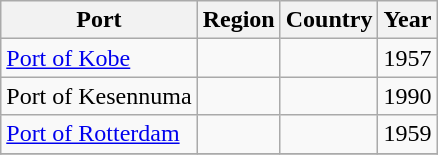<table class="wikitable">
<tr>
<th>Port</th>
<th>Region</th>
<th>Country</th>
<th>Year</th>
</tr>
<tr>
<td><a href='#'>Port of Kobe</a></td>
<td></td>
<td></td>
<td>1957</td>
</tr>
<tr>
<td>Port of Kesennuma</td>
<td></td>
<td></td>
<td>1990</td>
</tr>
<tr>
<td><a href='#'>Port of Rotterdam</a></td>
<td></td>
<td></td>
<td>1959</td>
</tr>
<tr>
</tr>
</table>
